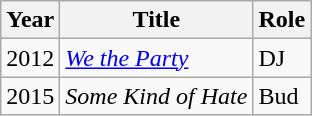<table class="wikitable sortable">
<tr>
<th>Year</th>
<th>Title</th>
<th>Role</th>
</tr>
<tr>
<td>2012</td>
<td><em><a href='#'>We the Party</a></em></td>
<td>DJ</td>
</tr>
<tr>
<td>2015</td>
<td><em>Some Kind of Hate</em></td>
<td>Bud</td>
</tr>
</table>
